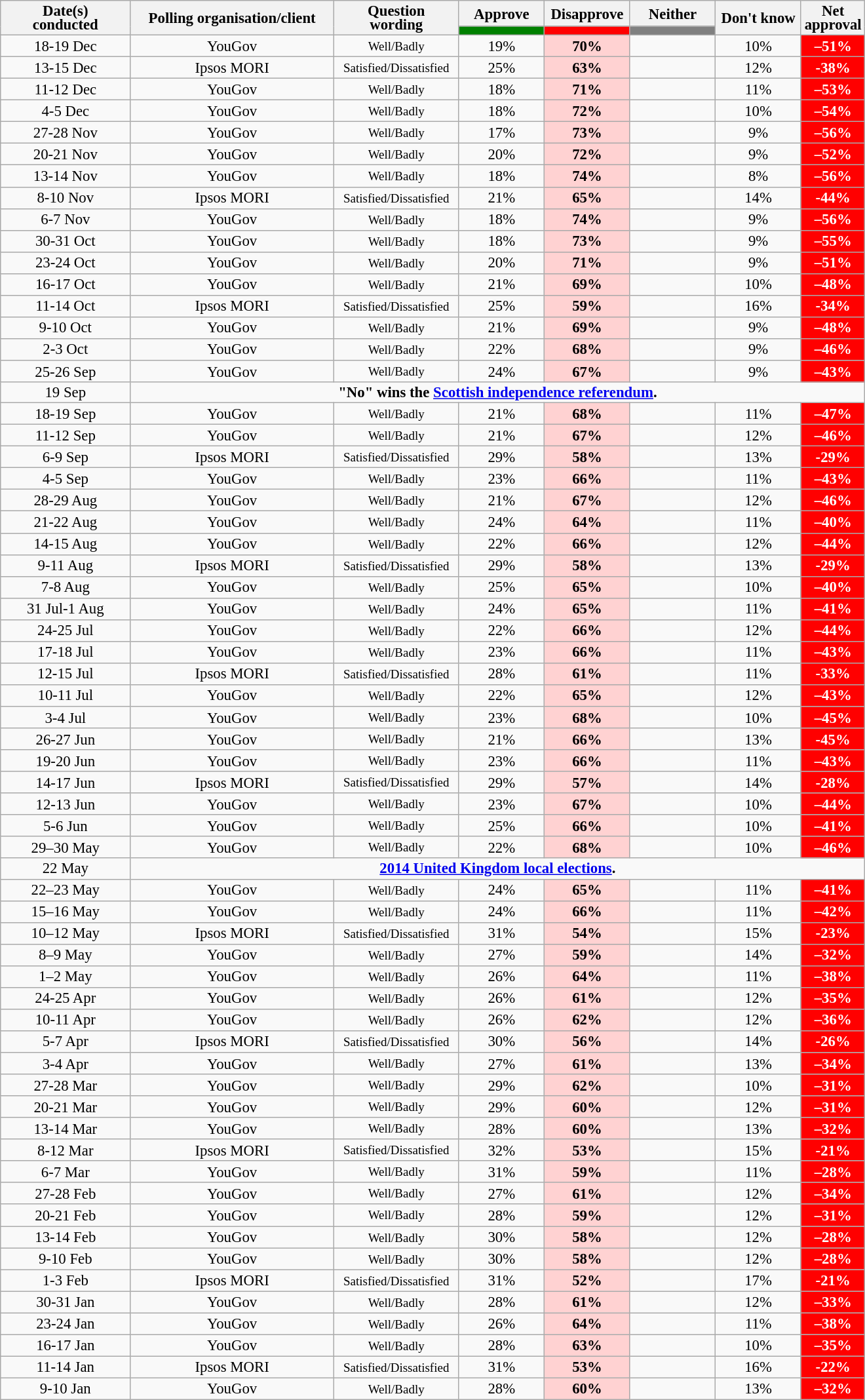<table class="wikitable collapsible sortable" style="text-align:center;font-size:95%;line-height:14px;">
<tr>
<th style="width:125px;" rowspan="2">Date(s)<br>conducted</th>
<th style="width:200px;" rowspan="2">Polling organisation/client</th>
<th style="width:120px;" rowspan="2">Question<br>wording</th>
<th class="unsortable" style="width:80px;">Approve</th>
<th class="unsortable" style="width: 80px;">Disapprove</th>
<th class="unsortable" style="width:80px;">Neither</th>
<th class="unsortable" style="width:80px;" rowspan="2">Don't know</th>
<th class="unsortable" style="width:20px;" rowspan="2">Net approval</th>
</tr>
<tr>
<th class="unsortable" style="background:green;width:60px;"></th>
<th class="unsortable" style="background:red;width:60px;"></th>
<th class="unsortable" style="background:grey;width:60px;"></th>
</tr>
<tr>
<td>18-19 Dec</td>
<td>YouGov</td>
<td><small>Well/Badly</small></td>
<td>19%</td>
<td style="background:#FFD2D2"><strong>70%</strong></td>
<td></td>
<td>10%</td>
<td style="background:red;color:white;"><strong>–51%</strong></td>
</tr>
<tr>
<td>13-15 Dec</td>
<td>Ipsos MORI</td>
<td><small>Satisfied/Dissatisfied</small></td>
<td>25%</td>
<td style="background:#FFD2D2"><strong>63%</strong></td>
<td></td>
<td>12%</td>
<td style="background:red;color:white;"><strong>-38%</strong></td>
</tr>
<tr>
<td>11-12 Dec</td>
<td>YouGov</td>
<td><small>Well/Badly</small></td>
<td>18%</td>
<td style="background:#FFD2D2"><strong>71%</strong></td>
<td></td>
<td>11%</td>
<td style="background:red;color:white;"><strong>–53%</strong></td>
</tr>
<tr>
<td>4-5 Dec</td>
<td>YouGov</td>
<td><small>Well/Badly</small></td>
<td>18%</td>
<td style="background:#FFD2D2"><strong>72%</strong></td>
<td></td>
<td>10%</td>
<td style="background:red;color:white;"><strong>–54%</strong></td>
</tr>
<tr>
<td>27-28 Nov</td>
<td>YouGov</td>
<td><small>Well/Badly</small></td>
<td>17%</td>
<td style="background:#FFD2D2"><strong>73%</strong></td>
<td></td>
<td>9%</td>
<td style="background:red;color:white;"><strong>–56%</strong></td>
</tr>
<tr>
<td>20-21 Nov</td>
<td>YouGov</td>
<td><small>Well/Badly</small></td>
<td>20%</td>
<td style="background:#FFD2D2"><strong>72%</strong></td>
<td></td>
<td>9%</td>
<td style="background:red;color:white;"><strong>–52%</strong></td>
</tr>
<tr>
<td>13-14 Nov</td>
<td>YouGov</td>
<td><small>Well/Badly</small></td>
<td>18%</td>
<td style="background:#FFD2D2"><strong>74%</strong></td>
<td></td>
<td>8%</td>
<td style="background:red;color:white;"><strong>–56%</strong></td>
</tr>
<tr>
<td>8-10 Nov</td>
<td>Ipsos MORI</td>
<td><small>Satisfied/Dissatisfied</small></td>
<td>21%</td>
<td style="background:#FFD2D2"><strong>65%</strong></td>
<td></td>
<td>14%</td>
<td style="background:red;color:white;"><strong>-44%</strong></td>
</tr>
<tr>
<td>6-7 Nov</td>
<td>YouGov</td>
<td><small>Well/Badly</small></td>
<td>18%</td>
<td style="background:#FFD2D2"><strong>74%</strong></td>
<td></td>
<td>9%</td>
<td style="background:red;color:white;"><strong>–56%</strong></td>
</tr>
<tr>
<td>30-31 Oct</td>
<td>YouGov</td>
<td><small>Well/Badly</small></td>
<td>18%</td>
<td style="background:#FFD2D2"><strong>73%</strong></td>
<td></td>
<td>9%</td>
<td style="background:red;color:white;"><strong>–55%</strong></td>
</tr>
<tr>
<td>23-24 Oct</td>
<td>YouGov</td>
<td><small>Well/Badly</small></td>
<td>20%</td>
<td style="background:#FFD2D2"><strong>71%</strong></td>
<td></td>
<td>9%</td>
<td style="background:red;color:white;"><strong>–51%</strong></td>
</tr>
<tr>
<td>16-17 Oct</td>
<td>YouGov</td>
<td><small>Well/Badly</small></td>
<td>21%</td>
<td style="background:#FFD2D2"><strong>69%</strong></td>
<td></td>
<td>10%</td>
<td style="background:red;color:white;"><strong>–48%</strong></td>
</tr>
<tr>
<td>11-14 Oct</td>
<td>Ipsos MORI</td>
<td><small>Satisfied/Dissatisfied</small></td>
<td>25%</td>
<td style="background:#FFD2D2"><strong>59%</strong></td>
<td></td>
<td>16%</td>
<td style="background:red;color:white;"><strong>-34%</strong></td>
</tr>
<tr>
<td>9-10 Oct</td>
<td>YouGov</td>
<td><small>Well/Badly</small></td>
<td>21%</td>
<td style="background:#FFD2D2"><strong>69%</strong></td>
<td></td>
<td>9%</td>
<td style="background:red;color:white;"><strong>–48%</strong></td>
</tr>
<tr>
<td>2-3 Oct</td>
<td>YouGov</td>
<td><small>Well/Badly</small></td>
<td>22%</td>
<td style="background:#FFD2D2"><strong>68%</strong></td>
<td></td>
<td>9%</td>
<td style="background:red;color:white;"><strong>–46%</strong></td>
</tr>
<tr>
<td>25-26 Sep</td>
<td>YouGov</td>
<td><small>Well/Badly</small></td>
<td>24%</td>
<td style="background:#FFD2D2"><strong>67%</strong></td>
<td></td>
<td>9%</td>
<td style="background:red;color:white;"><strong>–43%</strong></td>
</tr>
<tr>
<td>19 Sep</td>
<td colspan="7"><strong>"No" wins the <a href='#'>Scottish independence referendum</a>.</strong></td>
</tr>
<tr>
<td>18-19 Sep</td>
<td>YouGov</td>
<td><small>Well/Badly</small></td>
<td>21%</td>
<td style="background:#FFD2D2"><strong>68%</strong></td>
<td></td>
<td>11%</td>
<td style="background:red;color:white;"><strong>–47%</strong></td>
</tr>
<tr>
<td>11-12 Sep</td>
<td>YouGov</td>
<td><small>Well/Badly</small></td>
<td>21%</td>
<td style="background:#FFD2D2"><strong>67%</strong></td>
<td></td>
<td>12%</td>
<td style="background:red;color:white;"><strong>–46%</strong></td>
</tr>
<tr>
<td>6-9 Sep</td>
<td>Ipsos MORI</td>
<td><small>Satisfied/Dissatisfied</small></td>
<td>29%</td>
<td style="background:#FFD2D2"><strong>58%</strong></td>
<td></td>
<td>13%</td>
<td style="background:red;color:white;"><strong>-29%</strong></td>
</tr>
<tr>
<td>4-5 Sep</td>
<td>YouGov</td>
<td><small>Well/Badly</small></td>
<td>23%</td>
<td style="background:#FFD2D2"><strong>66%</strong></td>
<td></td>
<td>11%</td>
<td style="background:red;color:white;"><strong>–43%</strong></td>
</tr>
<tr>
<td>28-29 Aug</td>
<td>YouGov</td>
<td><small>Well/Badly</small></td>
<td>21%</td>
<td style="background:#FFD2D2"><strong>67%</strong></td>
<td></td>
<td>12%</td>
<td style="background:red;color:white;"><strong>–46%</strong></td>
</tr>
<tr>
<td>21-22 Aug</td>
<td>YouGov</td>
<td><small>Well/Badly</small></td>
<td>24%</td>
<td style="background:#FFD2D2"><strong>64%</strong></td>
<td></td>
<td>11%</td>
<td style="background:red;color:white;"><strong>–40%</strong></td>
</tr>
<tr>
<td>14-15 Aug</td>
<td>YouGov</td>
<td><small>Well/Badly</small></td>
<td>22%</td>
<td style="background:#FFD2D2"><strong>66%</strong></td>
<td></td>
<td>12%</td>
<td style="background:red;color:white;"><strong>–44%</strong></td>
</tr>
<tr>
<td>9-11 Aug</td>
<td>Ipsos MORI</td>
<td><small>Satisfied/Dissatisfied</small></td>
<td>29%</td>
<td style="background:#FFD2D2"><strong>58%</strong></td>
<td></td>
<td>13%</td>
<td style="background:red;color:white;"><strong>-29%</strong></td>
</tr>
<tr>
<td>7-8 Aug</td>
<td>YouGov</td>
<td><small>Well/Badly</small></td>
<td>25%</td>
<td style="background:#FFD2D2"><strong>65%</strong></td>
<td></td>
<td>10%</td>
<td style="background:red;color:white;"><strong>–40%</strong></td>
</tr>
<tr>
<td>31 Jul-1 Aug</td>
<td>YouGov</td>
<td><small>Well/Badly</small></td>
<td>24%</td>
<td style="background:#FFD2D2"><strong>65%</strong></td>
<td></td>
<td>11%</td>
<td style="background:red;color:white;"><strong>–41%</strong></td>
</tr>
<tr>
<td>24-25 Jul</td>
<td>YouGov</td>
<td><small>Well/Badly</small></td>
<td>22%</td>
<td style="background:#FFD2D2"><strong>66%</strong></td>
<td></td>
<td>12%</td>
<td style="background:red;color:white;"><strong>–44%</strong></td>
</tr>
<tr>
<td>17-18 Jul</td>
<td>YouGov</td>
<td><small>Well/Badly</small></td>
<td>23%</td>
<td style="background:#FFD2D2"><strong>66%</strong></td>
<td></td>
<td>11%</td>
<td style="background:red;color:white;"><strong>–43%</strong></td>
</tr>
<tr>
<td>12-15 Jul</td>
<td>Ipsos MORI</td>
<td><small>Satisfied/Dissatisfied</small></td>
<td>28%</td>
<td style="background:#FFD2D2"><strong>61%</strong></td>
<td></td>
<td>11%</td>
<td style="background:red;color:white;"><strong>-33%</strong></td>
</tr>
<tr>
<td>10-11 Jul</td>
<td>YouGov</td>
<td><small>Well/Badly</small></td>
<td>22%</td>
<td style="background:#FFD2D2"><strong>65%</strong></td>
<td></td>
<td>12%</td>
<td style="background:red;color:white;"><strong>–43%</strong></td>
</tr>
<tr>
<td>3-4 Jul</td>
<td>YouGov</td>
<td><small>Well/Badly</small></td>
<td>23%</td>
<td style="background:#FFD2D2"><strong>68%</strong></td>
<td></td>
<td>10%</td>
<td style="background:red;color:white;"><strong>–45%</strong></td>
</tr>
<tr>
<td>26-27 Jun</td>
<td>YouGov</td>
<td><small>Well/Badly</small></td>
<td>21%</td>
<td style="background:#FFD2D2"><strong>66%</strong></td>
<td></td>
<td>13%</td>
<td style="background:red;color:white;"><strong>-45%</strong></td>
</tr>
<tr>
<td>19-20 Jun</td>
<td>YouGov</td>
<td><small>Well/Badly</small></td>
<td>23%</td>
<td style="background:#FFD2D2"><strong>66%</strong></td>
<td></td>
<td>11%</td>
<td style="background:red;color:white;"><strong>–43%</strong></td>
</tr>
<tr>
<td>14-17 Jun</td>
<td>Ipsos MORI</td>
<td><small>Satisfied/Dissatisfied</small></td>
<td>29%</td>
<td style="background:#FFD2D2"><strong>57%</strong></td>
<td></td>
<td>14%</td>
<td style="background:red;color:white;"><strong>-28%</strong></td>
</tr>
<tr>
<td>12-13 Jun</td>
<td>YouGov</td>
<td><small>Well/Badly</small></td>
<td>23%</td>
<td style="background:#FFD2D2"><strong>67%</strong></td>
<td></td>
<td>10%</td>
<td style="background:red;color:white;"><strong>–44%</strong></td>
</tr>
<tr>
<td>5-6 Jun</td>
<td>YouGov</td>
<td><small>Well/Badly</small></td>
<td>25%</td>
<td style="background:#FFD2D2"><strong>66%</strong></td>
<td></td>
<td>10%</td>
<td style="background:red;color:white;"><strong>–41%</strong></td>
</tr>
<tr>
<td>29–30 May</td>
<td>YouGov</td>
<td><small>Well/Badly</small></td>
<td>22%</td>
<td style="background:#FFD2D2"><strong>68%</strong></td>
<td></td>
<td>10%</td>
<td style="background:red;color:white;"><strong>–46%</strong></td>
</tr>
<tr>
<td>22 May</td>
<td colspan="7"><strong><a href='#'>2014 United Kingdom local elections</a>.</strong></td>
</tr>
<tr>
<td>22–23 May</td>
<td>YouGov</td>
<td><small>Well/Badly</small></td>
<td>24%</td>
<td style="background:#FFD2D2"><strong>65%</strong></td>
<td></td>
<td>11%</td>
<td style="background:red;color:white;"><strong>–41%</strong></td>
</tr>
<tr>
<td>15–16 May</td>
<td>YouGov</td>
<td><small>Well/Badly</small></td>
<td>24%</td>
<td style="background:#FFD2D2"><strong>66%</strong></td>
<td></td>
<td>11%</td>
<td style="background:red;color:white;"><strong>–42%</strong></td>
</tr>
<tr>
<td>10–12 May</td>
<td>Ipsos MORI</td>
<td><small>Satisfied/Dissatisfied</small></td>
<td>31%</td>
<td style="background:#FFD2D2"><strong>54%</strong></td>
<td></td>
<td>15%</td>
<td style="background:red;color:white;"><strong>-23%</strong></td>
</tr>
<tr>
<td>8–9 May</td>
<td>YouGov</td>
<td><small>Well/Badly</small></td>
<td>27%</td>
<td style="background:#FFD2D2"><strong>59%</strong></td>
<td></td>
<td>14%</td>
<td style="background:red;color:white;"><strong>–32%</strong></td>
</tr>
<tr>
<td>1–2 May</td>
<td>YouGov</td>
<td><small>Well/Badly</small></td>
<td>26%</td>
<td style="background:#FFD2D2"><strong>64%</strong></td>
<td></td>
<td>11%</td>
<td style="background:red;color:white;"><strong>–38%</strong></td>
</tr>
<tr>
<td>24-25 Apr</td>
<td>YouGov</td>
<td><small>Well/Badly</small></td>
<td>26%</td>
<td style="background:#FFD2D2"><strong>61%</strong></td>
<td></td>
<td>12%</td>
<td style="background:red;color:white;"><strong>–35%</strong></td>
</tr>
<tr>
<td>10-11 Apr</td>
<td>YouGov</td>
<td><small>Well/Badly</small></td>
<td>26%</td>
<td style="background:#FFD2D2"><strong>62%</strong></td>
<td></td>
<td>12%</td>
<td style="background:red;color:white;"><strong>–36%</strong></td>
</tr>
<tr>
<td>5-7 Apr</td>
<td>Ipsos MORI</td>
<td><small>Satisfied/Dissatisfied</small></td>
<td>30%</td>
<td style="background:#FFD2D2"><strong>56%</strong></td>
<td></td>
<td>14%</td>
<td style="background:red;color:white;"><strong>-26%</strong></td>
</tr>
<tr>
<td>3-4 Apr</td>
<td>YouGov</td>
<td><small>Well/Badly</small></td>
<td>27%</td>
<td style="background:#FFD2D2"><strong>61%</strong></td>
<td></td>
<td>13%</td>
<td style="background:red;color:white;"><strong>–34%</strong></td>
</tr>
<tr>
<td>27-28 Mar</td>
<td>YouGov</td>
<td><small>Well/Badly</small></td>
<td>29%</td>
<td style="background:#FFD2D2"><strong>62%</strong></td>
<td></td>
<td>10%</td>
<td style="background:red;color:white;"><strong>–31%</strong></td>
</tr>
<tr>
<td>20-21 Mar</td>
<td>YouGov</td>
<td><small>Well/Badly</small></td>
<td>29%</td>
<td style="background:#FFD2D2"><strong>60%</strong></td>
<td></td>
<td>12%</td>
<td style="background:red;color:white;"><strong>–31%</strong></td>
</tr>
<tr>
<td>13-14 Mar</td>
<td>YouGov</td>
<td><small>Well/Badly</small></td>
<td>28%</td>
<td style="background:#FFD2D2"><strong>60%</strong></td>
<td></td>
<td>13%</td>
<td style="background:red;color:white;"><strong>–32%</strong></td>
</tr>
<tr>
<td>8-12 Mar</td>
<td>Ipsos MORI</td>
<td><small>Satisfied/Dissatisfied</small></td>
<td>32%</td>
<td style="background:#FFD2D2"><strong>53%</strong></td>
<td></td>
<td>15%</td>
<td style="background:red;color:white;"><strong>-21%</strong></td>
</tr>
<tr>
<td>6-7 Mar</td>
<td>YouGov</td>
<td><small>Well/Badly</small></td>
<td>31%</td>
<td style="background:#FFD2D2"><strong>59%</strong></td>
<td></td>
<td>11%</td>
<td style="background:red;color:white;"><strong>–28%</strong></td>
</tr>
<tr>
<td>27-28 Feb</td>
<td>YouGov</td>
<td><small>Well/Badly</small></td>
<td>27%</td>
<td style="background:#FFD2D2"><strong>61%</strong></td>
<td></td>
<td>12%</td>
<td style="background:red;color:white;"><strong>–34%</strong></td>
</tr>
<tr>
<td>20-21 Feb</td>
<td>YouGov</td>
<td><small>Well/Badly</small></td>
<td>28%</td>
<td style="background:#FFD2D2"><strong>59%</strong></td>
<td></td>
<td>12%</td>
<td style="background:red;color:white;"><strong>–31%</strong></td>
</tr>
<tr>
<td>13-14 Feb</td>
<td>YouGov</td>
<td><small>Well/Badly</small></td>
<td>30%</td>
<td style="background:#FFD2D2"><strong>58%</strong></td>
<td></td>
<td>12%</td>
<td style="background:red;color:white;"><strong>–28%</strong></td>
</tr>
<tr>
<td>9-10 Feb</td>
<td>YouGov</td>
<td><small>Well/Badly</small></td>
<td>30%</td>
<td style="background:#FFD2D2"><strong>58%</strong></td>
<td></td>
<td>12%</td>
<td style="background:red;color:white;"><strong>–28%</strong></td>
</tr>
<tr>
<td>1-3 Feb</td>
<td>Ipsos MORI</td>
<td><small>Satisfied/Dissatisfied</small></td>
<td>31%</td>
<td style="background:#FFD2D2"><strong>52%</strong></td>
<td></td>
<td>17%</td>
<td style="background:red;color:white;"><strong>-21%</strong></td>
</tr>
<tr>
<td>30-31 Jan</td>
<td>YouGov</td>
<td><small>Well/Badly</small></td>
<td>28%</td>
<td style="background:#FFD2D2"><strong>61%</strong></td>
<td></td>
<td>12%</td>
<td style="background:red;color:white;"><strong>–33%</strong></td>
</tr>
<tr>
<td>23-24 Jan</td>
<td>YouGov</td>
<td><small>Well/Badly</small></td>
<td>26%</td>
<td style="background:#FFD2D2"><strong>64%</strong></td>
<td></td>
<td>11%</td>
<td style="background:red;color:white;"><strong>–38%</strong></td>
</tr>
<tr>
<td>16-17 Jan</td>
<td>YouGov</td>
<td><small>Well/Badly</small></td>
<td>28%</td>
<td style="background:#FFD2D2"><strong>63%</strong></td>
<td></td>
<td>10%</td>
<td style="background:red;color:white;"><strong>–35%</strong></td>
</tr>
<tr>
<td>11-14 Jan</td>
<td>Ipsos MORI</td>
<td><small>Satisfied/Dissatisfied</small></td>
<td>31%</td>
<td style="background:#FFD2D2"><strong>53%</strong></td>
<td></td>
<td>16%</td>
<td style="background:red;color:white;"><strong>-22%</strong></td>
</tr>
<tr>
<td>9-10 Jan</td>
<td>YouGov</td>
<td><small>Well/Badly</small></td>
<td>28%</td>
<td style="background:#FFD2D2"><strong>60%</strong></td>
<td></td>
<td>13%</td>
<td style="background:red;color:white;"><strong>–32%</strong></td>
</tr>
</table>
